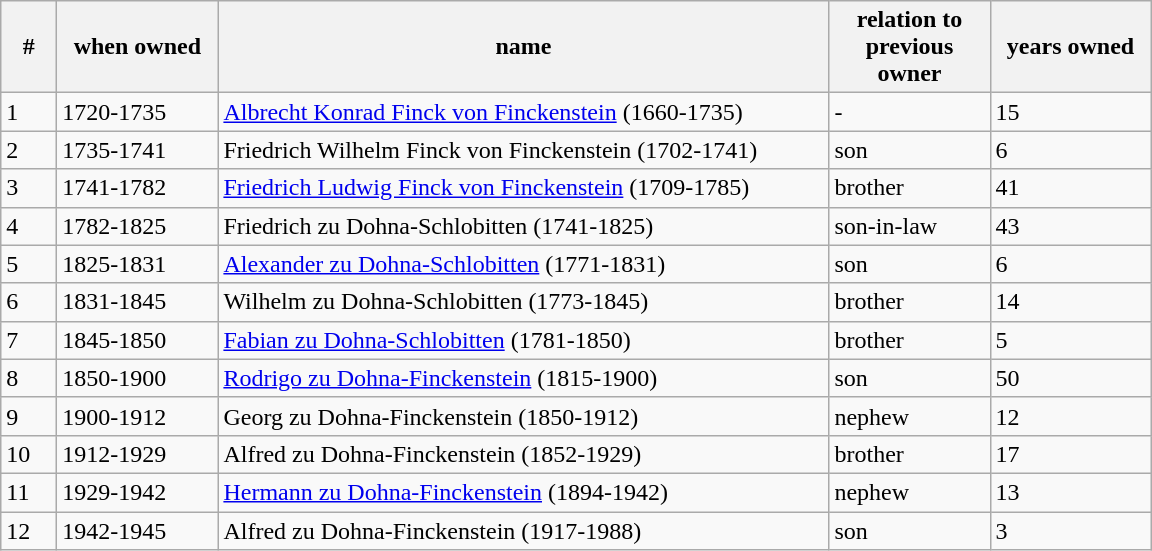<table class="wikitable sortable">
<tr>
<th scope="col" style="width: 30px;">#</th>
<th scope="col" style="width: 100px;">when owned</th>
<th scope="col" style="width: 400px;">name</th>
<th scope="col" style="width: 100px;">relation to previous owner</th>
<th scope="col" style="width: 100px;">years owned</th>
</tr>
<tr --->
<td>1</td>
<td>1720-1735</td>
<td><a href='#'>Albrecht Konrad Finck von Finckenstein</a> (1660-1735)</td>
<td>-</td>
<td>15</td>
</tr>
<tr --->
<td>2</td>
<td>1735-1741</td>
<td>Friedrich Wilhelm Finck von Finckenstein (1702-1741)</td>
<td>son</td>
<td>6</td>
</tr>
<tr --->
<td>3</td>
<td>1741-1782</td>
<td><a href='#'>Friedrich Ludwig Finck von Finckenstein</a> (1709-1785)</td>
<td>brother</td>
<td>41</td>
</tr>
<tr --->
<td>4</td>
<td>1782-1825</td>
<td>Friedrich zu Dohna-Schlobitten (1741-1825)</td>
<td>son-in-law</td>
<td>43</td>
</tr>
<tr --->
<td>5</td>
<td>1825-1831</td>
<td><a href='#'>Alexander zu Dohna-Schlobitten</a> (1771-1831)</td>
<td>son</td>
<td>6</td>
</tr>
<tr --->
<td>6</td>
<td>1831-1845</td>
<td>Wilhelm zu Dohna-Schlobitten (1773-1845)</td>
<td>brother</td>
<td>14</td>
</tr>
<tr --->
<td>7</td>
<td>1845-1850</td>
<td><a href='#'>Fabian zu Dohna-Schlobitten</a> (1781-1850)</td>
<td>brother</td>
<td>5</td>
</tr>
<tr --->
<td>8</td>
<td>1850-1900</td>
<td><a href='#'>Rodrigo zu Dohna-Finckenstein</a> (1815-1900)</td>
<td>son</td>
<td>50</td>
</tr>
<tr --->
<td>9</td>
<td>1900-1912</td>
<td>Georg zu Dohna-Finckenstein (1850-1912)</td>
<td>nephew</td>
<td>12</td>
</tr>
<tr --->
<td>10</td>
<td>1912-1929</td>
<td>Alfred zu Dohna-Finckenstein (1852-1929)</td>
<td>brother</td>
<td>17</td>
</tr>
<tr --->
<td>11</td>
<td>1929-1942</td>
<td><a href='#'>Hermann zu Dohna-Finckenstein</a> (1894-1942)</td>
<td>nephew</td>
<td>13</td>
</tr>
<tr --->
<td>12</td>
<td>1942-1945</td>
<td>Alfred zu Dohna-Finckenstein (1917-1988)</td>
<td>son</td>
<td>3</td>
</tr>
</table>
